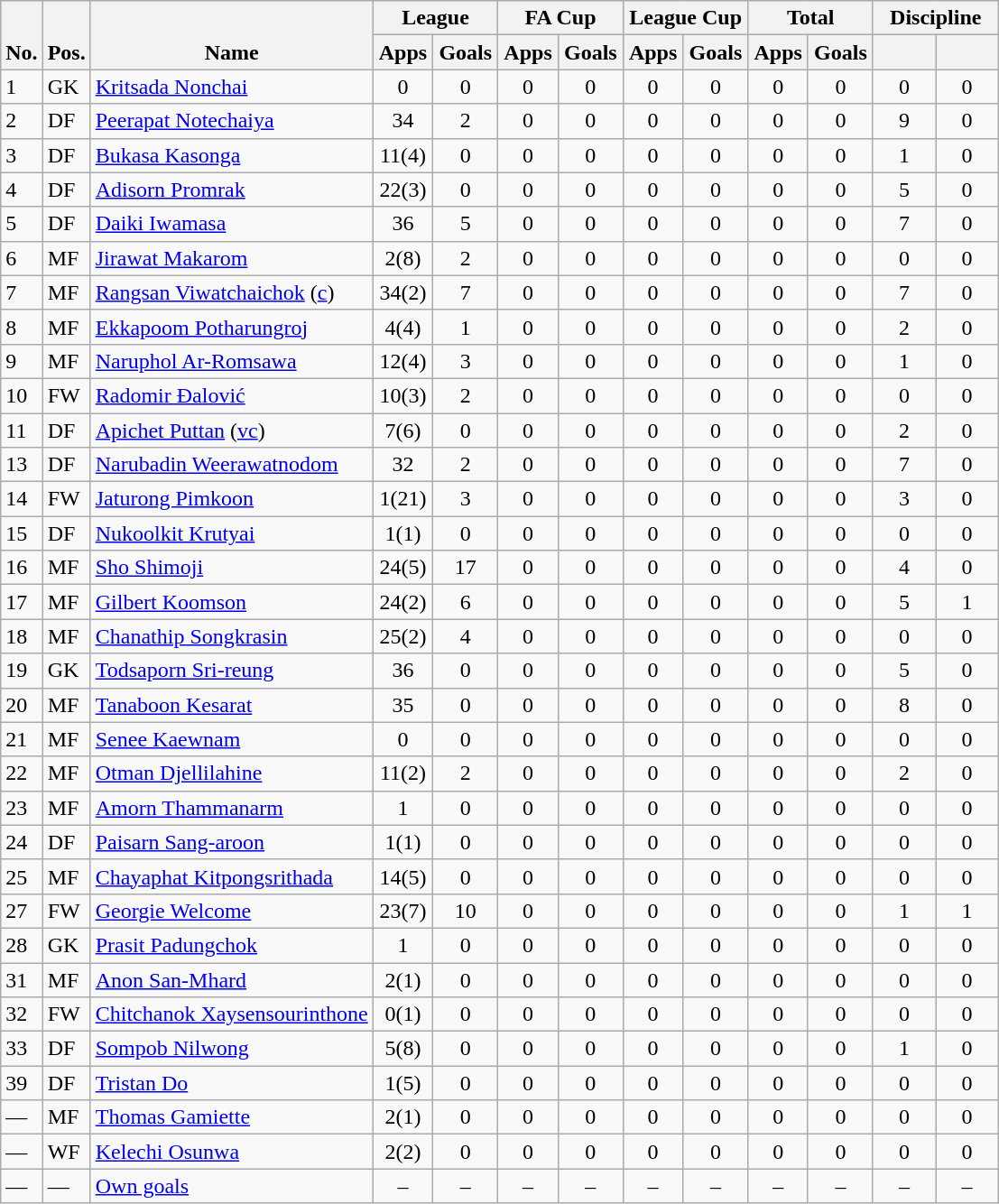<table class="wikitable" style="text-align:center">
<tr>
<th rowspan="2" valign="bottom">No.</th>
<th rowspan="2" valign="bottom">Pos.</th>
<th rowspan="2" valign="bottom">Name</th>
<th colspan="2" width="85">League</th>
<th colspan="2" width="85">FA Cup</th>
<th colspan="2" width="85">League Cup</th>
<th colspan="2" width="85">Total</th>
<th colspan="2" width="85">Discipline</th>
</tr>
<tr>
<th>Apps</th>
<th>Goals</th>
<th>Apps</th>
<th>Goals</th>
<th>Apps</th>
<th>Goals</th>
<th>Apps</th>
<th>Goals</th>
<th></th>
<th></th>
</tr>
<tr>
<td align="left">1</td>
<td align="left">GK</td>
<td align="left"> <a href='#'>Kritsada Nonchai</a></td>
<td>0</td>
<td>0</td>
<td>0</td>
<td>0</td>
<td>0</td>
<td>0</td>
<td>0</td>
<td>0</td>
<td>0</td>
<td>0</td>
</tr>
<tr>
<td align="left">2</td>
<td align="left">DF</td>
<td align="left"> <a href='#'>Peerapat Notechaiya</a></td>
<td>34</td>
<td>2</td>
<td>0</td>
<td>0</td>
<td>0</td>
<td>0</td>
<td>0</td>
<td>0</td>
<td>9</td>
<td>0</td>
</tr>
<tr>
<td align="left">3</td>
<td align="left">DF</td>
<td align="left"> <a href='#'>Bukasa Kasonga</a></td>
<td>11(4)</td>
<td>0</td>
<td>0</td>
<td>0</td>
<td>0</td>
<td>0</td>
<td>0</td>
<td>0</td>
<td>1</td>
<td>0</td>
</tr>
<tr>
<td align="left">4</td>
<td align="left">DF</td>
<td align="left"> <a href='#'>Adisorn Promrak</a></td>
<td>22(3)</td>
<td>0</td>
<td>0</td>
<td>0</td>
<td>0</td>
<td>0</td>
<td>0</td>
<td>0</td>
<td>5</td>
<td>0</td>
</tr>
<tr>
<td align="left">5</td>
<td align="left">DF</td>
<td align="left"> <a href='#'>Daiki Iwamasa</a></td>
<td>36</td>
<td>5</td>
<td>0</td>
<td>0</td>
<td>0</td>
<td>0</td>
<td>0</td>
<td>0</td>
<td>7</td>
<td>0</td>
</tr>
<tr>
<td align="left">6</td>
<td align="left">MF</td>
<td align="left"> <a href='#'>Jirawat Makarom</a></td>
<td>2(8)</td>
<td>2</td>
<td>0</td>
<td>0</td>
<td>0</td>
<td>0</td>
<td>0</td>
<td>0</td>
<td>0</td>
<td>0</td>
</tr>
<tr>
<td align="left">7</td>
<td align="left">MF</td>
<td align="left"> <a href='#'>Rangsan Viwatchaichok</a> (<a href='#'>c</a>)</td>
<td>34(2)</td>
<td>7</td>
<td>0</td>
<td>0</td>
<td>0</td>
<td>0</td>
<td>0</td>
<td>0</td>
<td>7</td>
<td>0</td>
</tr>
<tr>
<td align="left">8</td>
<td align="left">MF</td>
<td align="left"> <a href='#'>Ekkapoom Potharungroj</a></td>
<td>4(4)</td>
<td>1</td>
<td>0</td>
<td>0</td>
<td>0</td>
<td>0</td>
<td>0</td>
<td>0</td>
<td>2</td>
<td>0</td>
</tr>
<tr>
<td align="left">9</td>
<td align="left">MF</td>
<td align="left"> <a href='#'>Naruphol Ar-Romsawa</a></td>
<td>12(4)</td>
<td>3</td>
<td>0</td>
<td>0</td>
<td>0</td>
<td>0</td>
<td>0</td>
<td>0</td>
<td>1</td>
<td>0</td>
</tr>
<tr>
<td align="left">10</td>
<td align="left">FW</td>
<td align="left"> <a href='#'>Radomir Đalović</a></td>
<td>10(3)</td>
<td>2</td>
<td>0</td>
<td>0</td>
<td>0</td>
<td>0</td>
<td>0</td>
<td>0</td>
<td>0</td>
<td>0</td>
</tr>
<tr>
<td align="left">11</td>
<td align="left">DF</td>
<td align="left"> <a href='#'>Apichet Puttan</a> (<a href='#'>vc</a>)</td>
<td>7(6)</td>
<td>0</td>
<td>0</td>
<td>0</td>
<td>0</td>
<td>0</td>
<td>0</td>
<td>0</td>
<td>2</td>
<td>0</td>
</tr>
<tr>
<td align="left">13</td>
<td align="left">DF</td>
<td align="left"> <a href='#'>Narubadin Weerawatnodom</a></td>
<td>32</td>
<td>2</td>
<td>0</td>
<td>0</td>
<td>0</td>
<td>0</td>
<td>0</td>
<td>0</td>
<td>7</td>
<td>0</td>
</tr>
<tr>
<td align="left">14</td>
<td align="left">FW</td>
<td align="left"> <a href='#'>Jaturong Pimkoon</a></td>
<td>1(21)</td>
<td>3</td>
<td>0</td>
<td>0</td>
<td>0</td>
<td>0</td>
<td>0</td>
<td>0</td>
<td>3</td>
<td>0</td>
</tr>
<tr>
<td align="left">15</td>
<td align="left">DF</td>
<td align="left"> <a href='#'>Nukoolkit Krutyai</a></td>
<td>1(1)</td>
<td>0</td>
<td>0</td>
<td>0</td>
<td>0</td>
<td>0</td>
<td>0</td>
<td>0</td>
<td>0</td>
<td>0</td>
</tr>
<tr>
<td align="left">16</td>
<td align="left">MF</td>
<td align="left"> <a href='#'>Sho Shimoji</a></td>
<td>24(5)</td>
<td>17</td>
<td>0</td>
<td>0</td>
<td>0</td>
<td>0</td>
<td>0</td>
<td>0</td>
<td>4</td>
<td>0</td>
</tr>
<tr>
<td align="left">17</td>
<td align="left">MF</td>
<td align="left"> <a href='#'>Gilbert Koomson</a></td>
<td>24(2)</td>
<td>6</td>
<td>0</td>
<td>0</td>
<td>0</td>
<td>0</td>
<td>0</td>
<td>0</td>
<td>5</td>
<td>1</td>
</tr>
<tr>
<td align="left">18</td>
<td align="left">MF</td>
<td align="left"> <a href='#'>Chanathip Songkrasin</a></td>
<td>25(2)</td>
<td>4</td>
<td>0</td>
<td>0</td>
<td>0</td>
<td>0</td>
<td>0</td>
<td>0</td>
<td>0</td>
<td>0</td>
</tr>
<tr>
<td align="left">19</td>
<td align="left">GK</td>
<td align="left"> <a href='#'>Todsaporn Sri-reung</a></td>
<td>36</td>
<td>0</td>
<td>0</td>
<td>0</td>
<td>0</td>
<td>0</td>
<td>0</td>
<td>0</td>
<td>5</td>
<td>0</td>
</tr>
<tr>
<td align="left">20</td>
<td align="left">MF</td>
<td align="left"> <a href='#'>Tanaboon Kesarat</a></td>
<td>35</td>
<td>0</td>
<td>0</td>
<td>0</td>
<td>0</td>
<td>0</td>
<td>0</td>
<td>0</td>
<td>8</td>
<td>0</td>
</tr>
<tr>
<td align="left">21</td>
<td align="left">MF</td>
<td align="left"> <a href='#'>Senee Kaewnam</a></td>
<td>0</td>
<td>0</td>
<td>0</td>
<td>0</td>
<td>0</td>
<td>0</td>
<td>0</td>
<td>0</td>
<td>0</td>
<td>0</td>
</tr>
<tr>
<td align="left">22</td>
<td align="left">MF</td>
<td align="left"> <a href='#'>Otman Djellilahine</a></td>
<td>11(2)</td>
<td>2</td>
<td>0</td>
<td>0</td>
<td>0</td>
<td>0</td>
<td>0</td>
<td>0</td>
<td>2</td>
<td>0</td>
</tr>
<tr>
<td align="left">23</td>
<td align="left">MF</td>
<td align="left"> <a href='#'>Amorn Thammanarm</a></td>
<td>1</td>
<td>0</td>
<td>0</td>
<td>0</td>
<td>0</td>
<td>0</td>
<td>0</td>
<td>0</td>
<td>0</td>
<td>0</td>
</tr>
<tr>
<td align="left">24</td>
<td align="left">DF</td>
<td align="left"> <a href='#'>Paisarn Sang-aroon</a></td>
<td>1(1)</td>
<td>0</td>
<td>0</td>
<td>0</td>
<td>0</td>
<td>0</td>
<td>0</td>
<td>0</td>
<td>0</td>
<td>0</td>
</tr>
<tr>
<td align="left">25</td>
<td align="left">MF</td>
<td align="left"> <a href='#'>Chayaphat Kitpongsrithada</a></td>
<td>14(5)</td>
<td>0</td>
<td>0</td>
<td>0</td>
<td>0</td>
<td>0</td>
<td>0</td>
<td>0</td>
<td>0</td>
<td>0</td>
</tr>
<tr>
<td align="left">27</td>
<td align="left">FW</td>
<td align="left"> <a href='#'>Georgie Welcome</a></td>
<td>23(7)</td>
<td>10</td>
<td>0</td>
<td>0</td>
<td>0</td>
<td>0</td>
<td>0</td>
<td>0</td>
<td>1</td>
<td>1</td>
</tr>
<tr>
<td align="left">28</td>
<td align="left">GK</td>
<td align="left"> <a href='#'>Prasit Padungchok</a></td>
<td>1</td>
<td>0</td>
<td>0</td>
<td>0</td>
<td>0</td>
<td>0</td>
<td>0</td>
<td>0</td>
<td>0</td>
<td>0</td>
</tr>
<tr>
<td align="left">31</td>
<td align="left">MF</td>
<td align="left"> <a href='#'>Anon San-Mhard</a></td>
<td>2(1)</td>
<td>0</td>
<td>0</td>
<td>0</td>
<td>0</td>
<td>0</td>
<td>0</td>
<td>0</td>
<td>0</td>
<td>0</td>
</tr>
<tr>
<td align="left">32</td>
<td align="left">FW</td>
<td align="left"> <a href='#'>Chitchanok Xaysensourinthone</a></td>
<td>0(1)</td>
<td>0</td>
<td>0</td>
<td>0</td>
<td>0</td>
<td>0</td>
<td>0</td>
<td>0</td>
<td>0</td>
<td>0</td>
</tr>
<tr>
<td align="left">33</td>
<td align="left">DF</td>
<td align="left"> <a href='#'>Sompob Nilwong</a></td>
<td>5(8)</td>
<td>0</td>
<td>0</td>
<td>0</td>
<td>0</td>
<td>0</td>
<td>0</td>
<td>0</td>
<td>1</td>
<td>0</td>
</tr>
<tr>
<td align="left">39</td>
<td align="left">DF</td>
<td align="left"> <a href='#'>Tristan Do</a></td>
<td>1(5)</td>
<td>0</td>
<td>0</td>
<td>0</td>
<td>0</td>
<td>0</td>
<td>0</td>
<td>0</td>
<td>0</td>
<td>0</td>
</tr>
<tr>
<td align="left">—</td>
<td align="left">MF</td>
<td align="left"> <a href='#'>Thomas Gamiette</a></td>
<td>2(1)</td>
<td>0</td>
<td>0</td>
<td>0</td>
<td>0</td>
<td>0</td>
<td>0</td>
<td>0</td>
<td>0</td>
<td>0</td>
</tr>
<tr>
<td align="left">—</td>
<td align="left">WF</td>
<td align="left"> <a href='#'>Kelechi Osunwa</a></td>
<td>2(2)</td>
<td>0</td>
<td>0</td>
<td>0</td>
<td>0</td>
<td>0</td>
<td>0</td>
<td>0</td>
<td>0</td>
<td>0</td>
</tr>
<tr>
<td align="left">—</td>
<td align="left">—</td>
<td align="left"><a href='#'>Own goals</a></td>
<td>–</td>
<td>–</td>
<td>–</td>
<td>–</td>
<td>–</td>
<td>–</td>
<td>–</td>
<td>–</td>
<td>–</td>
<td>–</td>
</tr>
</table>
